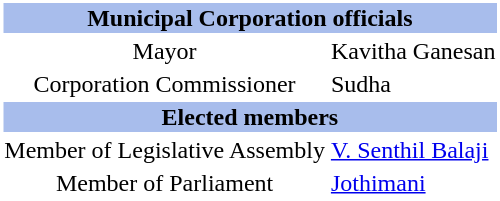<table class="toccolours" style="clear:right; float:right; background:#ffffff; margin: 0 0 0.5em 1em; width:220">
<tr>
<th style="background:#A8BDEC" align="center" colspan="2"><strong>Municipal Corporation officials</strong></th>
</tr>
<tr>
<td align="center">Mayor</td>
<td>Kavitha Ganesan</td>
</tr>
<tr>
<td align="center">Corporation Commissioner</td>
<td>Sudha</td>
</tr>
<tr>
<th style="background:#A8BDEC" align="center" colspan="2"><strong>Elected members</strong></th>
</tr>
<tr>
<td align="center">Member of Legislative Assembly</td>
<td><a href='#'>V. Senthil Balaji</a></td>
</tr>
<tr>
<td align="center">Member of Parliament</td>
<td><a href='#'>Jothimani</a></td>
</tr>
</table>
